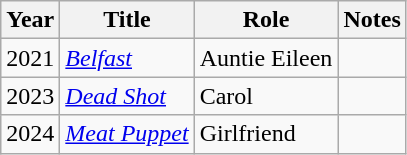<table class="wikitable sortable">
<tr>
<th>Year</th>
<th>Title</th>
<th>Role</th>
<th class="unsortable">Notes</th>
</tr>
<tr>
<td>2021</td>
<td><em><a href='#'>Belfast</a></em></td>
<td>Auntie Eileen</td>
<td></td>
</tr>
<tr>
<td>2023</td>
<td><em><a href='#'>Dead Shot</a></em></td>
<td>Carol</td>
<td></td>
</tr>
<tr>
<td>2024</td>
<td><em><a href='#'>Meat Puppet</a></em></td>
<td>Girlfriend</td>
</tr>
</table>
